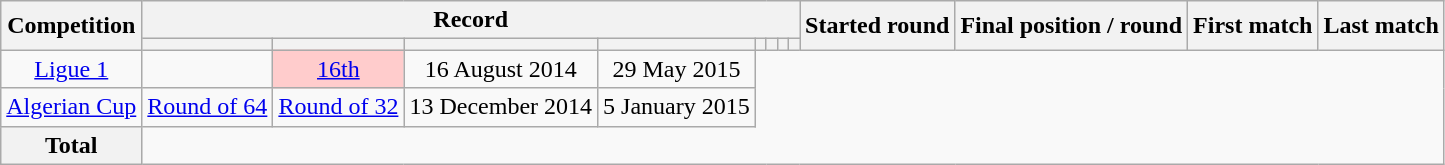<table class="wikitable" style="text-align: center">
<tr>
<th rowspan=2>Competition</th>
<th colspan=8>Record</th>
<th rowspan=2>Started round</th>
<th rowspan=2>Final position / round</th>
<th rowspan=2>First match</th>
<th rowspan=2>Last match</th>
</tr>
<tr>
<th></th>
<th></th>
<th></th>
<th></th>
<th></th>
<th></th>
<th></th>
<th></th>
</tr>
<tr>
<td><a href='#'>Ligue 1</a><br></td>
<td></td>
<td style="background:#FFCCCC;"><a href='#'>16th</a></td>
<td>16 August 2014</td>
<td>29 May 2015</td>
</tr>
<tr>
<td><a href='#'>Algerian Cup</a><br></td>
<td><a href='#'>Round of 64</a></td>
<td><a href='#'>Round of 32</a></td>
<td>13 December 2014</td>
<td>5 January 2015</td>
</tr>
<tr>
<th>Total<br></th>
</tr>
</table>
